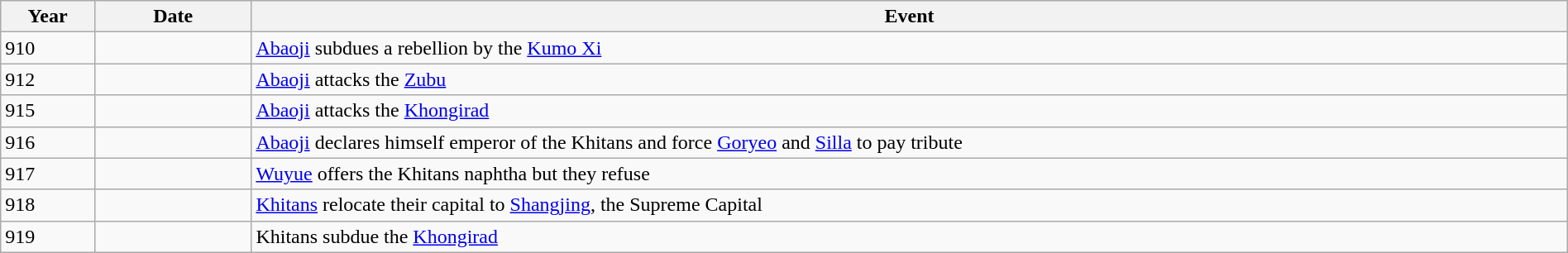<table class="wikitable" width="100%">
<tr>
<th style="width:6%">Year</th>
<th style="width:10%">Date</th>
<th>Event</th>
</tr>
<tr>
<td>910</td>
<td></td>
<td><a href='#'>Abaoji</a> subdues a rebellion by the <a href='#'>Kumo Xi</a></td>
</tr>
<tr>
<td>912</td>
<td></td>
<td><a href='#'>Abaoji</a> attacks the <a href='#'>Zubu</a></td>
</tr>
<tr>
<td>915</td>
<td></td>
<td><a href='#'>Abaoji</a> attacks the <a href='#'>Khongirad</a></td>
</tr>
<tr>
<td>916</td>
<td></td>
<td><a href='#'>Abaoji</a> declares himself emperor of the Khitans and force <a href='#'>Goryeo</a> and <a href='#'>Silla</a> to pay tribute</td>
</tr>
<tr>
<td>917</td>
<td></td>
<td><a href='#'>Wuyue</a> offers the Khitans naphtha but they refuse</td>
</tr>
<tr>
<td>918</td>
<td></td>
<td><a href='#'>Khitans</a> relocate their capital to <a href='#'>Shangjing</a>, the Supreme Capital</td>
</tr>
<tr>
<td>919</td>
<td></td>
<td>Khitans subdue the <a href='#'>Khongirad</a></td>
</tr>
</table>
